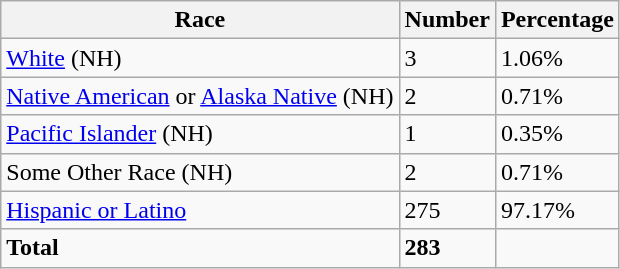<table class="wikitable">
<tr>
<th>Race</th>
<th>Number</th>
<th>Percentage</th>
</tr>
<tr>
<td><a href='#'>White</a> (NH)</td>
<td>3</td>
<td>1.06%</td>
</tr>
<tr>
<td><a href='#'>Native American</a> or <a href='#'>Alaska Native</a> (NH)</td>
<td>2</td>
<td>0.71%</td>
</tr>
<tr>
<td><a href='#'>Pacific Islander</a> (NH)</td>
<td>1</td>
<td>0.35%</td>
</tr>
<tr>
<td>Some Other Race (NH)</td>
<td>2</td>
<td>0.71%</td>
</tr>
<tr>
<td><a href='#'>Hispanic or Latino</a></td>
<td>275</td>
<td>97.17%</td>
</tr>
<tr>
<td><strong>Total</strong></td>
<td><strong>283</strong></td>
<td></td>
</tr>
</table>
